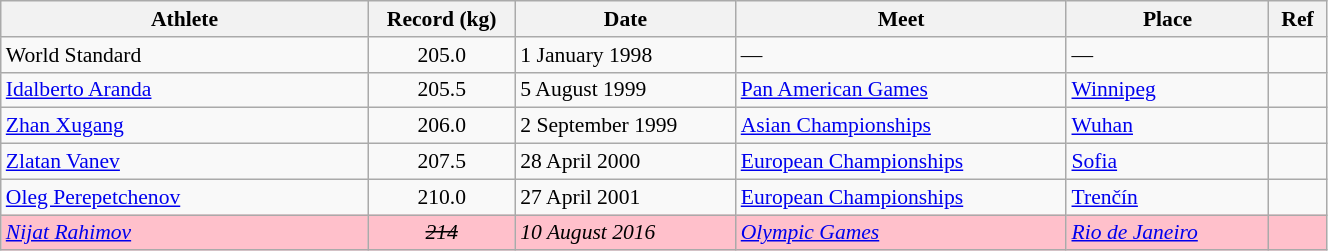<table class="wikitable" style="font-size:90%; width: 70%;">
<tr>
<th width=20%>Athlete</th>
<th width=8%>Record (kg)</th>
<th width=12%>Date</th>
<th width=18%>Meet</th>
<th width=11%>Place</th>
<th width=3%>Ref</th>
</tr>
<tr>
<td>World Standard</td>
<td align="center">205.0</td>
<td>1 January 1998</td>
<td>—</td>
<td>—</td>
<td></td>
</tr>
<tr>
<td> <a href='#'>Idalberto Aranda</a></td>
<td align="center">205.5</td>
<td>5 August 1999</td>
<td><a href='#'>Pan American Games</a></td>
<td><a href='#'>Winnipeg</a></td>
<td></td>
</tr>
<tr>
<td> <a href='#'>Zhan Xugang</a></td>
<td align="center">206.0</td>
<td>2 September 1999</td>
<td><a href='#'>Asian Championships</a></td>
<td><a href='#'>Wuhan</a></td>
<td></td>
</tr>
<tr>
<td> <a href='#'>Zlatan Vanev</a></td>
<td align="center">207.5</td>
<td>28 April 2000</td>
<td><a href='#'>European Championships</a></td>
<td><a href='#'>Sofia</a></td>
<td></td>
</tr>
<tr>
<td> <a href='#'>Oleg Perepetchenov</a></td>
<td align="center">210.0</td>
<td>27 April 2001</td>
<td><a href='#'>European Championships</a></td>
<td><a href='#'>Trenčín</a></td>
<td></td>
</tr>
<tr bgcolor=pink>
<td><em> <a href='#'>Nijat Rahimov</a></em> </td>
<td align="center"><em><s>214</s></em></td>
<td><em>10 August 2016</em></td>
<td><em><a href='#'>Olympic Games</a></em></td>
<td><em><a href='#'>Rio de Janeiro</a></em></td>
<td></td>
</tr>
</table>
